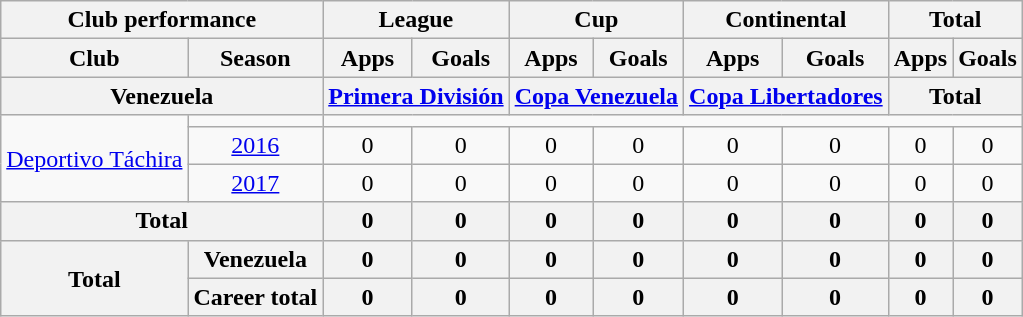<table class="wikitable" style="text-align:center">
<tr>
<th colspan=3>Club performance</th>
<th colspan=2>League</th>
<th colspan=2>Cup</th>
<th colspan=2>Continental</th>
<th colspan=2>Total</th>
</tr>
<tr>
<th>Club</th>
<th colspan="2">Season</th>
<th>Apps</th>
<th>Goals</th>
<th>Apps</th>
<th>Goals</th>
<th>Apps</th>
<th>Goals</th>
<th>Apps</th>
<th>Goals</th>
</tr>
<tr>
<th colspan=3>Venezuela</th>
<th colspan=2><a href='#'>Primera División</a></th>
<th colspan=2><a href='#'>Copa Venezuela</a></th>
<th colspan=2><a href='#'>Copa Libertadores</a></th>
<th colspan=2>Total</th>
</tr>
<tr>
<td rowspan="3"><a href='#'>Deportivo Táchira</a></td>
<td colspan="2"></td>
</tr>
<tr>
<td colspan="2"><a href='#'>2016</a></td>
<td>0</td>
<td>0</td>
<td>0</td>
<td>0</td>
<td>0</td>
<td>0</td>
<td>0</td>
<td>0</td>
</tr>
<tr>
<td colspan="2"><a href='#'>2017</a></td>
<td>0</td>
<td>0</td>
<td>0</td>
<td>0</td>
<td>0</td>
<td>0</td>
<td>0</td>
<td>0</td>
</tr>
<tr>
<th colspan="3">Total</th>
<th>0</th>
<th>0</th>
<th>0</th>
<th>0</th>
<th>0</th>
<th>0</th>
<th>0</th>
<th>0</th>
</tr>
<tr>
<th rowspan=2>Total</th>
<th colspan=2>Venezuela</th>
<th>0</th>
<th>0</th>
<th>0</th>
<th>0</th>
<th>0</th>
<th>0</th>
<th>0</th>
<th>0</th>
</tr>
<tr>
<th colspan=2>Career total</th>
<th>0</th>
<th>0</th>
<th>0</th>
<th>0</th>
<th>0</th>
<th>0</th>
<th>0</th>
<th>0</th>
</tr>
</table>
